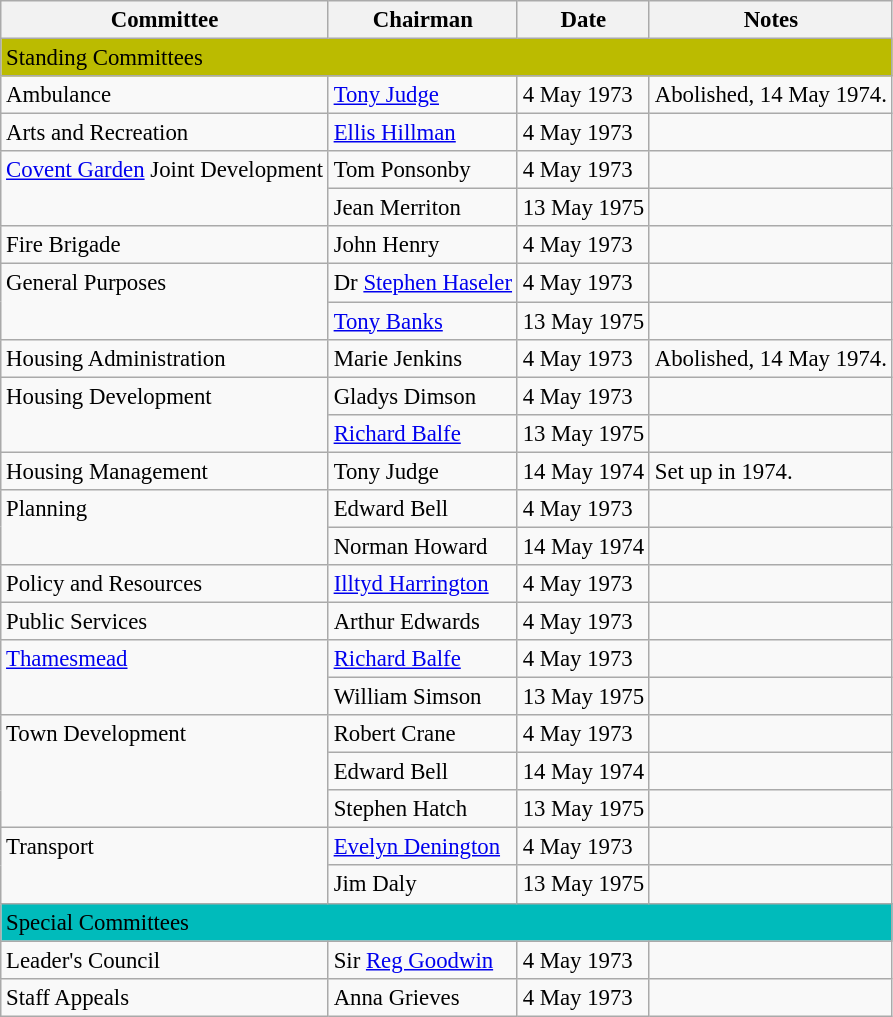<table class="wikitable" style="font-size: 95%;">
<tr>
<th>Committee</th>
<th>Chairman</th>
<th>Date</th>
<th>Notes</th>
</tr>
<tr>
<td bgcolor="#BBBB00" colspan=4>Standing Committees</td>
</tr>
<tr>
<td>Ambulance</td>
<td><a href='#'>Tony Judge</a></td>
<td>4 May 1973</td>
<td>Abolished, 14 May 1974.</td>
</tr>
<tr>
<td>Arts and Recreation</td>
<td><a href='#'>Ellis Hillman</a></td>
<td>4 May 1973</td>
<td></td>
</tr>
<tr>
<td rowspan=2 valign="top"><a href='#'>Covent Garden</a> Joint Development</td>
<td>Tom Ponsonby</td>
<td>4 May 1973</td>
<td></td>
</tr>
<tr>
<td>Jean Merriton</td>
<td>13 May 1975</td>
<td></td>
</tr>
<tr>
<td>Fire Brigade</td>
<td>John Henry</td>
<td>4 May 1973</td>
<td></td>
</tr>
<tr>
<td rowspan=2 valign="top">General Purposes</td>
<td>Dr <a href='#'>Stephen Haseler</a></td>
<td>4 May 1973</td>
<td></td>
</tr>
<tr>
<td><a href='#'>Tony Banks</a></td>
<td>13 May 1975</td>
<td></td>
</tr>
<tr>
<td>Housing Administration</td>
<td>Marie Jenkins</td>
<td>4 May 1973</td>
<td>Abolished, 14 May 1974.</td>
</tr>
<tr>
<td rowspan=2 valign="top">Housing Development</td>
<td>Gladys Dimson</td>
<td>4 May 1973</td>
<td></td>
</tr>
<tr>
<td><a href='#'>Richard Balfe</a></td>
<td>13 May 1975</td>
<td></td>
</tr>
<tr>
<td>Housing Management</td>
<td>Tony Judge</td>
<td>14 May 1974</td>
<td>Set up in 1974.</td>
</tr>
<tr>
<td rowspan=2 valign="top">Planning</td>
<td>Edward Bell</td>
<td>4 May 1973</td>
<td></td>
</tr>
<tr>
<td>Norman Howard</td>
<td>14 May 1974</td>
<td></td>
</tr>
<tr>
<td>Policy and Resources</td>
<td><a href='#'>Illtyd Harrington</a></td>
<td>4 May 1973</td>
<td></td>
</tr>
<tr>
<td>Public Services</td>
<td>Arthur Edwards</td>
<td>4 May 1973</td>
<td></td>
</tr>
<tr>
<td rowspan=2 valign="top"><a href='#'>Thamesmead</a></td>
<td><a href='#'>Richard Balfe</a></td>
<td>4 May 1973</td>
<td></td>
</tr>
<tr>
<td>William Simson</td>
<td>13 May 1975</td>
<td></td>
</tr>
<tr>
<td rowspan=3 valign="top">Town Development</td>
<td>Robert Crane</td>
<td>4 May 1973</td>
<td></td>
</tr>
<tr>
<td>Edward Bell</td>
<td>14 May 1974</td>
<td></td>
</tr>
<tr>
<td>Stephen Hatch</td>
<td>13 May 1975</td>
<td></td>
</tr>
<tr>
<td rowspan=2 valign="top">Transport</td>
<td><a href='#'>Evelyn Denington</a></td>
<td>4 May 1973</td>
<td></td>
</tr>
<tr>
<td>Jim Daly</td>
<td>13 May 1975</td>
<td></td>
</tr>
<tr>
<td bgcolor="#00BBBB" colspan=4>Special Committees</td>
</tr>
<tr>
<td>Leader's Council</td>
<td>Sir <a href='#'>Reg Goodwin</a></td>
<td>4 May 1973</td>
<td></td>
</tr>
<tr>
<td>Staff Appeals</td>
<td>Anna Grieves</td>
<td>4 May 1973</td>
<td></td>
</tr>
</table>
